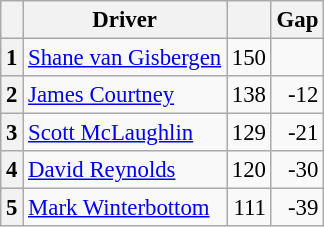<table class="wikitable" style="font-size: 95%;">
<tr>
<th></th>
<th>Driver</th>
<th></th>
<th>Gap</th>
</tr>
<tr>
<th>1</th>
<td> <a href='#'>Shane van Gisbergen</a></td>
<td align="right">150</td>
<td align="right"></td>
</tr>
<tr>
<th>2</th>
<td> <a href='#'>James Courtney</a></td>
<td align="right">138</td>
<td align="right">-12</td>
</tr>
<tr>
<th>3</th>
<td> <a href='#'>Scott McLaughlin</a></td>
<td align="right">129</td>
<td align="right">-21</td>
</tr>
<tr>
<th>4</th>
<td> <a href='#'>David Reynolds</a></td>
<td align="right">120</td>
<td align="right">-30</td>
</tr>
<tr>
<th>5</th>
<td> <a href='#'>Mark Winterbottom</a></td>
<td align="right">111</td>
<td align="right">-39</td>
</tr>
</table>
